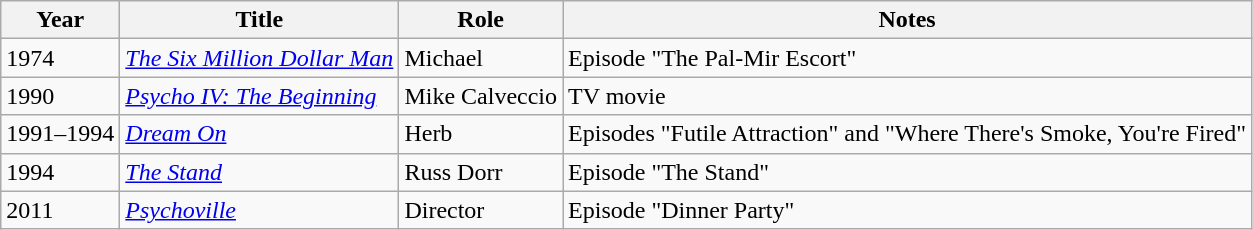<table class="wikitable">
<tr>
<th>Year</th>
<th>Title</th>
<th>Role</th>
<th>Notes</th>
</tr>
<tr>
<td>1974</td>
<td><em><a href='#'>The Six Million Dollar Man</a></em></td>
<td>Michael</td>
<td>Episode "The Pal-Mir Escort"</td>
</tr>
<tr>
<td>1990</td>
<td><em><a href='#'>Psycho IV: The Beginning</a></em></td>
<td>Mike Calveccio</td>
<td>TV movie</td>
</tr>
<tr>
<td>1991–1994</td>
<td><em><a href='#'>Dream On</a></em></td>
<td>Herb</td>
<td>Episodes "Futile Attraction" and "Where There's Smoke, You're Fired"</td>
</tr>
<tr>
<td>1994</td>
<td><em><a href='#'>The Stand</a></em></td>
<td>Russ Dorr</td>
<td>Episode "The Stand"</td>
</tr>
<tr>
<td>2011</td>
<td><em><a href='#'>Psychoville</a></em></td>
<td>Director</td>
<td>Episode "Dinner Party"</td>
</tr>
</table>
